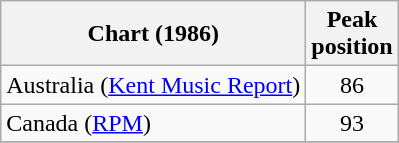<table class="wikitable sortable">
<tr>
<th>Chart (1986)</th>
<th>Peak<br>position</th>
</tr>
<tr>
<td>Australia (<a href='#'>Kent Music Report</a>)</td>
<td style="text-align:center;">86</td>
</tr>
<tr>
<td>Canada (<a href='#'>RPM</a>)</td>
<td style="text-align:center;">93</td>
</tr>
<tr>
</tr>
</table>
